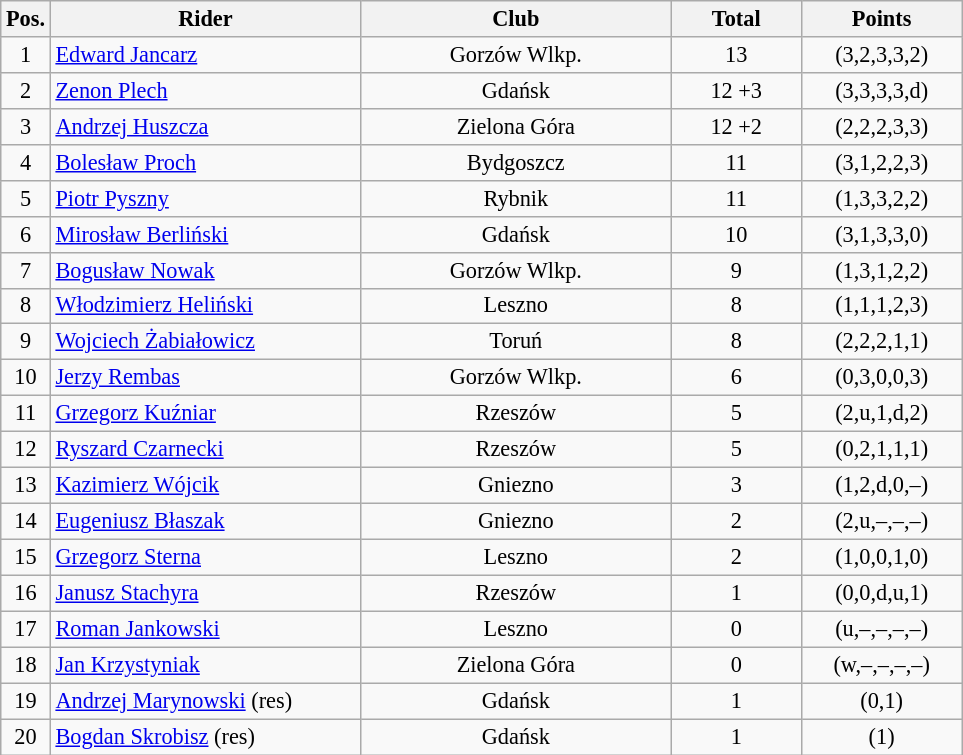<table class=wikitable style="font-size:93%;">
<tr>
<th width=25px>Pos.</th>
<th width=200px>Rider</th>
<th width=200px>Club</th>
<th width=80px>Total</th>
<th width=100px>Points</th>
</tr>
<tr align=center>
<td>1</td>
<td align=left><a href='#'>Edward Jancarz</a></td>
<td>Gorzów Wlkp.</td>
<td>13</td>
<td>(3,2,3,3,2)</td>
</tr>
<tr align=center>
<td>2</td>
<td align=left><a href='#'>Zenon Plech</a></td>
<td>Gdańsk</td>
<td>12 +3</td>
<td>(3,3,3,3,d)</td>
</tr>
<tr align=center>
<td>3</td>
<td align=left><a href='#'>Andrzej Huszcza</a></td>
<td>Zielona Góra</td>
<td>12 +2</td>
<td>(2,2,2,3,3)</td>
</tr>
<tr align=center>
<td>4</td>
<td align=left><a href='#'>Bolesław Proch</a></td>
<td>Bydgoszcz</td>
<td>11</td>
<td>(3,1,2,2,3)</td>
</tr>
<tr align=center>
<td>5</td>
<td align=left><a href='#'>Piotr Pyszny</a></td>
<td>Rybnik</td>
<td>11</td>
<td>(1,3,3,2,2)</td>
</tr>
<tr align=center>
<td>6</td>
<td align=left><a href='#'>Mirosław Berliński</a></td>
<td>Gdańsk</td>
<td>10</td>
<td>(3,1,3,3,0)</td>
</tr>
<tr align=center>
<td>7</td>
<td align=left><a href='#'>Bogusław Nowak</a></td>
<td>Gorzów Wlkp.</td>
<td>9</td>
<td>(1,3,1,2,2)</td>
</tr>
<tr align=center>
<td>8</td>
<td align=left><a href='#'>Włodzimierz Heliński</a></td>
<td>Leszno</td>
<td>8</td>
<td>(1,1,1,2,3)</td>
</tr>
<tr align=center>
<td>9</td>
<td align=left><a href='#'>Wojciech Żabiałowicz</a></td>
<td>Toruń</td>
<td>8</td>
<td>(2,2,2,1,1)</td>
</tr>
<tr align=center>
<td>10</td>
<td align=left><a href='#'>Jerzy Rembas</a></td>
<td>Gorzów Wlkp.</td>
<td>6</td>
<td>(0,3,0,0,3)</td>
</tr>
<tr align=center>
<td>11</td>
<td align=left><a href='#'>Grzegorz Kuźniar</a></td>
<td>Rzeszów</td>
<td>5</td>
<td>(2,u,1,d,2)</td>
</tr>
<tr align=center>
<td>12</td>
<td align=left><a href='#'>Ryszard Czarnecki</a></td>
<td>Rzeszów</td>
<td>5</td>
<td>(0,2,1,1,1)</td>
</tr>
<tr align=center>
<td>13</td>
<td align=left><a href='#'>Kazimierz Wójcik</a></td>
<td>Gniezno</td>
<td>3</td>
<td>(1,2,d,0,–)</td>
</tr>
<tr align=center>
<td>14</td>
<td align=left><a href='#'>Eugeniusz Błaszak</a></td>
<td>Gniezno</td>
<td>2</td>
<td>(2,u,–,–,–)</td>
</tr>
<tr align=center>
<td>15</td>
<td align=left><a href='#'>Grzegorz Sterna</a></td>
<td>Leszno</td>
<td>2</td>
<td>(1,0,0,1,0)</td>
</tr>
<tr align=center>
<td>16</td>
<td align=left><a href='#'>Janusz Stachyra</a></td>
<td>Rzeszów</td>
<td>1</td>
<td>(0,0,d,u,1)</td>
</tr>
<tr align=center>
<td>17</td>
<td align=left><a href='#'>Roman Jankowski</a></td>
<td>Leszno</td>
<td>0</td>
<td>(u,–,–,–,–)</td>
</tr>
<tr align=center>
<td>18</td>
<td align=left><a href='#'>Jan Krzystyniak</a></td>
<td>Zielona Góra</td>
<td>0</td>
<td>(w,–,–,–,–)</td>
</tr>
<tr align=center>
<td>19</td>
<td align=left><a href='#'>Andrzej Marynowski</a>	(res)</td>
<td>Gdańsk</td>
<td>1</td>
<td>(0,1)</td>
</tr>
<tr align=center>
<td>20</td>
<td align=left><a href='#'>Bogdan Skrobisz</a> (res)</td>
<td>Gdańsk</td>
<td>1</td>
<td>(1)</td>
</tr>
</table>
